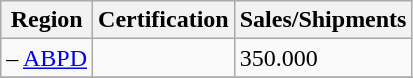<table class="wikitable">
<tr>
<th>Region</th>
<th>Certification</th>
<th>Sales/Shipments</th>
</tr>
<tr>
<td> – <a href='#'>ABPD</a></td>
<td></td>
<td>350.000</td>
</tr>
<tr>
</tr>
</table>
